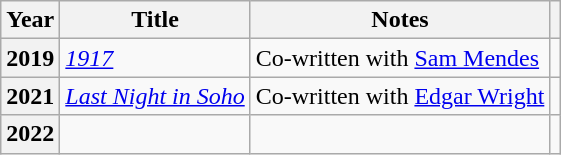<table class="wikitable plainrowheaders">
<tr>
<th scope="col">Year</th>
<th scope="col">Title</th>
<th scope="col">Notes</th>
<th scope="col"></th>
</tr>
<tr>
<th scope=row>2019</th>
<td><em><a href='#'>1917</a></em></td>
<td>Co-written with <a href='#'>Sam Mendes</a></td>
<td style="text-align:center;"></td>
</tr>
<tr>
<th scope=row>2021</th>
<td><em><a href='#'>Last Night in Soho</a></em></td>
<td>Co-written with <a href='#'>Edgar Wright</a></td>
<td style="text-align:center;"></td>
</tr>
<tr>
<th scope=row>2022</th>
<td><em></em></td>
<td></td>
<td style="text-align:center;"></td>
</tr>
</table>
